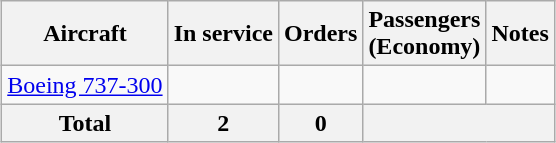<table class="wikitable" style="margin:1em auto; border-collapse:collapse;text-align:center;">
<tr>
<th>Aircraft</th>
<th>In service</th>
<th>Orders</th>
<th>Passengers<br>(Economy)</th>
<th>Notes</th>
</tr>
<tr>
<td><a href='#'>Boeing 737-300</a></td>
<td></td>
<td></td>
<td></td>
<td></td>
</tr>
<tr>
<th>Total</th>
<th>2</th>
<th>0</th>
<th colspan="2"></th>
</tr>
</table>
